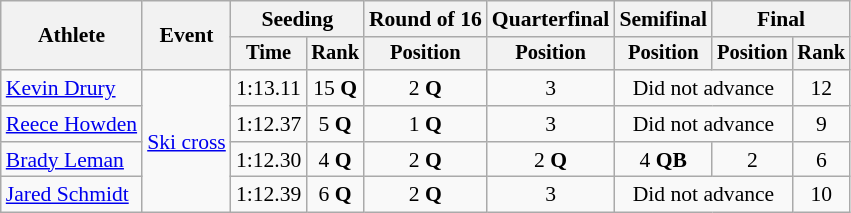<table class=wikitable style=font-size:90%;text-align:center>
<tr>
<th rowspan=2>Athlete</th>
<th rowspan=2>Event</th>
<th colspan=2>Seeding</th>
<th>Round of 16</th>
<th>Quarterfinal</th>
<th>Semifinal</th>
<th colspan=2>Final</th>
</tr>
<tr style=font-size:95%>
<th>Time</th>
<th>Rank</th>
<th>Position</th>
<th>Position</th>
<th>Position</th>
<th>Position</th>
<th>Rank</th>
</tr>
<tr>
<td align=left><a href='#'>Kevin Drury</a></td>
<td rowspan=4 align=left><a href='#'>Ski cross</a></td>
<td>1:13.11</td>
<td>15 <strong>Q</strong></td>
<td>2 <strong>Q</strong></td>
<td>3</td>
<td colspan=2>Did not advance</td>
<td>12</td>
</tr>
<tr>
<td align=left><a href='#'>Reece Howden</a></td>
<td>1:12.37</td>
<td>5 <strong>Q</strong></td>
<td>1 <strong>Q</strong></td>
<td>3</td>
<td colspan=2>Did not advance</td>
<td>9</td>
</tr>
<tr>
<td align=left><a href='#'>Brady Leman</a></td>
<td>1:12.30</td>
<td>4 <strong>Q</strong></td>
<td>2 <strong>Q</strong></td>
<td>2 <strong>Q</strong></td>
<td>4 <strong>QB</strong></td>
<td>2</td>
<td>6</td>
</tr>
<tr>
<td align=left><a href='#'>Jared Schmidt</a></td>
<td>1:12.39</td>
<td>6 <strong>Q</strong></td>
<td>2 <strong>Q</strong></td>
<td>3</td>
<td colspan=2>Did not advance</td>
<td>10</td>
</tr>
</table>
